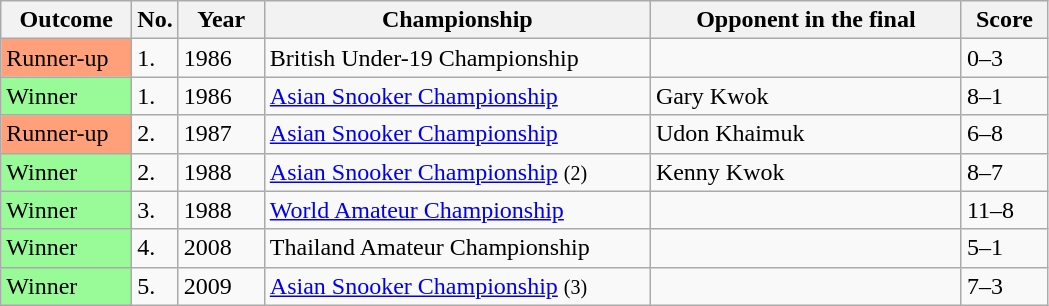<table class="wikitable sortable">
<tr>
<th scope="col" style="width:80px;">Outcome</th>
<th scope="col" style="width:20px;">No.</th>
<th scope="col" style="width:50px;">Year</th>
<th scope="col" style="width:250px;">Championship</th>
<th scope="col" style="width:200px;">Opponent in the final</th>
<th scope="col" style="width:50px;">Score</th>
</tr>
<tr>
<td style="background:#ffa07a;">Runner-up</td>
<td>1.</td>
<td>1986</td>
<td>British Under-19 Championship</td>
<td> </td>
<td>0–3</td>
</tr>
<tr>
<td style="background:#98FB98">Winner</td>
<td>1.</td>
<td>1986</td>
<td><a href='#'>Asian Snooker Championship</a></td>
<td> Gary Kwok</td>
<td>8–1</td>
</tr>
<tr>
<td style="background:#ffa07a;">Runner-up</td>
<td>2.</td>
<td>1987</td>
<td><a href='#'>Asian Snooker Championship</a></td>
<td> Udon Khaimuk</td>
<td>6–8</td>
</tr>
<tr>
<td style="background:#98FB98">Winner</td>
<td>2.</td>
<td>1988</td>
<td><a href='#'>Asian Snooker Championship</a> <small>(2)</small></td>
<td> Kenny Kwok</td>
<td>8–7</td>
</tr>
<tr>
<td style="background:#98FB98">Winner</td>
<td>3.</td>
<td>1988</td>
<td><a href='#'>World Amateur Championship</a></td>
<td> </td>
<td>11–8</td>
</tr>
<tr>
<td style="background:#98FB98">Winner</td>
<td>4.</td>
<td>2008</td>
<td>Thailand Amateur Championship</td>
<td> </td>
<td>5–1</td>
</tr>
<tr>
<td style="background:#98FB98">Winner</td>
<td>5.</td>
<td>2009</td>
<td><a href='#'>Asian Snooker Championship</a> <small>(3)</small></td>
<td> </td>
<td>7–3</td>
</tr>
</table>
